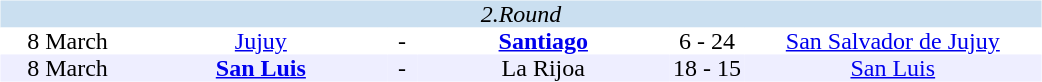<table width=700>
<tr>
<td width=700 valign="top"><br><table border=0 cellspacing=0 cellpadding=0 style="font-size: 100%; border-collapse: collapse;" width=100%>
<tr bgcolor="#CADFF0">
<td style="font-size:100%"; align="center" colspan="6"><em>2.Round</em></td>
</tr>
<tr align=center bgcolor=#FFFFFF>
<td width=90>8 March</td>
<td width=170><a href='#'>Jujuy</a></td>
<td width=20>-</td>
<td width=170><strong><a href='#'>Santiago</a></strong></td>
<td width=50>6 - 24</td>
<td width=200><a href='#'>San Salvador de Jujuy</a></td>
</tr>
<tr align=center bgcolor=#EEEEFF>
<td width=90>8 March</td>
<td width=170><strong><a href='#'>San Luis</a></strong></td>
<td width=20>-</td>
<td width=170>La Rijoa</td>
<td width=50>18 - 15</td>
<td width=200><a href='#'>San Luis</a></td>
</tr>
</table>
</td>
</tr>
</table>
